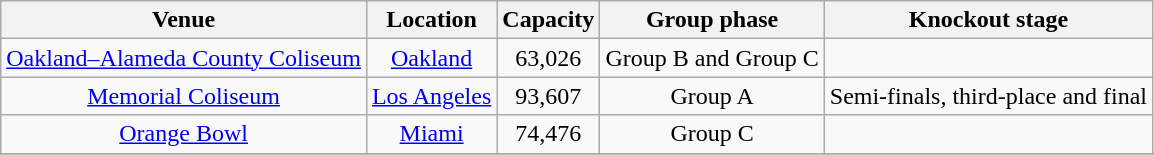<table class="sortable plainrowheaders wikitable">
<tr>
<th scope="col">Venue</th>
<th scope="col">Location</th>
<th scope="col">Capacity</th>
<th scope="col">Group phase</th>
<th scope="col">Knockout stage</th>
</tr>
<tr>
<td align=center><a href='#'>Oakland–Alameda County Coliseum</a></td>
<td align=center><a href='#'>Oakland</a></td>
<td align=center>63,026</td>
<td align=center>Group B and Group C</td>
<td align=center></td>
</tr>
<tr>
<td align=center><a href='#'>Memorial Coliseum</a></td>
<td align=center><a href='#'>Los Angeles</a></td>
<td align=center>93,607</td>
<td align=center>Group A</td>
<td align=center>Semi-finals, third-place and final</td>
</tr>
<tr>
<td align=center><a href='#'>Orange Bowl</a></td>
<td align=center><a href='#'>Miami</a></td>
<td align=center>74,476</td>
<td align=center>Group C</td>
<td align=center></td>
</tr>
<tr>
</tr>
</table>
